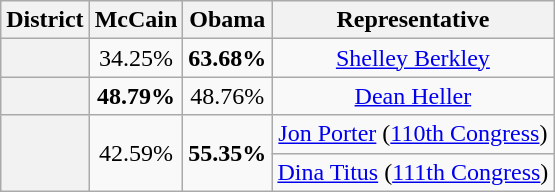<table class=wikitable>
<tr>
<th>District</th>
<th>McCain</th>
<th>Obama</th>
<th>Representative</th>
</tr>
<tr align=center>
<th></th>
<td>34.25%</td>
<td><strong>63.68%</strong></td>
<td><a href='#'>Shelley Berkley</a></td>
</tr>
<tr align=center>
<th></th>
<td><strong>48.79%</strong></td>
<td>48.76%</td>
<td><a href='#'>Dean Heller</a></td>
</tr>
<tr align=center>
<th rowspan=2 ></th>
<td rowspan=2>42.59%</td>
<td rowspan=2><strong>55.35%</strong></td>
<td><a href='#'>Jon Porter</a> (<a href='#'>110th Congress</a>)</td>
</tr>
<tr align=center>
<td><a href='#'>Dina Titus</a> (<a href='#'>111th Congress</a>)</td>
</tr>
</table>
